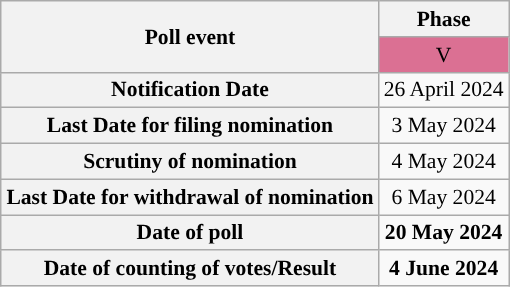<table class="wikitable" style="text-align:center;margin:auto;font-size:90%;">
<tr>
<th rowspan=2>Poll event</th>
<th>Phase</th>
</tr>
<tr>
<td bgcolor=#DB7093>V</td>
</tr>
<tr>
<th>Notification Date</th>
<td>26 April 2024</td>
</tr>
<tr>
<th>Last Date for filing nomination</th>
<td>3 May 2024</td>
</tr>
<tr>
<th>Scrutiny of nomination</th>
<td>4 May 2024</td>
</tr>
<tr>
<th>Last Date for withdrawal of nomination</th>
<td>6 May 2024</td>
</tr>
<tr>
<th>Date of poll</th>
<td><strong>20 May 2024</strong></td>
</tr>
<tr>
<th>Date of counting of votes/Result</th>
<td><strong>4 June 2024</strong></td>
</tr>
</table>
